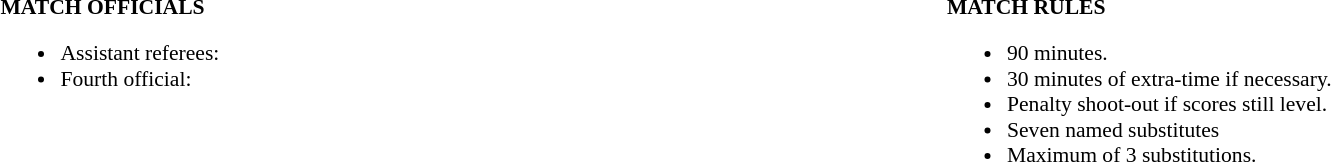<table width=100% style="font-size: 90%">
<tr>
<td width=50% valign=top><br><strong>MATCH OFFICIALS</strong><ul><li>Assistant referees:</li><li>Fourth official:</li></ul></td>
<td width=50% valign=top><br><strong>MATCH RULES</strong><ul><li>90 minutes.</li><li>30 minutes of extra-time if necessary.</li><li>Penalty shoot-out if scores still level.</li><li>Seven named substitutes</li><li>Maximum of 3 substitutions.</li></ul></td>
</tr>
</table>
